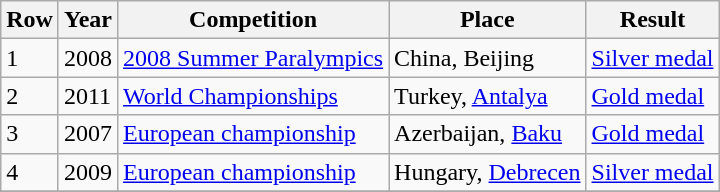<table class = "wikitable">
<tr>
<th>Row</th>
<th>Year</th>
<th>Competition</th>
<th>Place</th>
<th>Result</th>
</tr>
<tr>
<td>1</td>
<td>2008</td>
<td><a href='#'>2008 Summer Paralympics</a></td>
<td>China, Beijing</td>
<td> <a href='#'>Silver medal</a></td>
</tr>
<tr>
<td>2</td>
<td>2011</td>
<td><a href='#'>World Championships</a></td>
<td>Turkey, <a href='#'>Antalya</a></td>
<td> <a href='#'>Gold medal</a></td>
</tr>
<tr>
<td>3</td>
<td>2007</td>
<td><a href='#'>European championship</a></td>
<td>Azerbaijan, <a href='#'>Baku</a></td>
<td> <a href='#'>Gold medal</a></td>
</tr>
<tr>
<td>4</td>
<td>2009</td>
<td><a href='#'>European championship</a></td>
<td>Hungary, <a href='#'>Debrecen</a></td>
<td> <a href='#'>Silver medal</a></td>
</tr>
<tr>
</tr>
</table>
